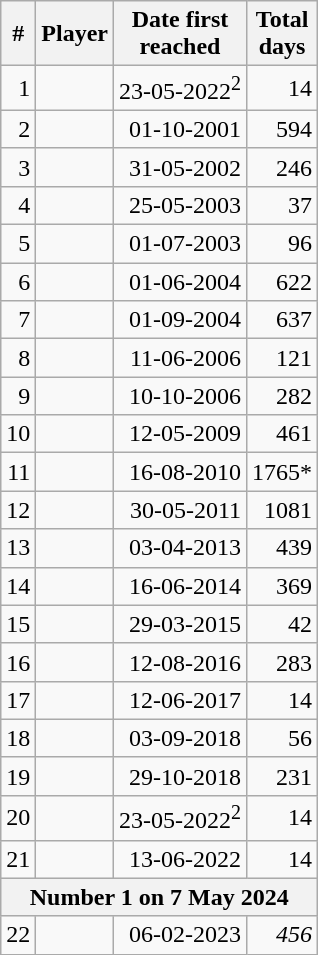<table class="wikitable sortable sort-under" style="text-align:right">
<tr>
<th>#</th>
<th>Player</th>
<th data-sort-type="date">Date first<br>reached</th>
<th>Total<br>days</th>
</tr>
<tr style="display:none;">
<td>0</td>
<td>!a</td>
<td>!a</td>
<td>01-08-2001</td>
<td>-9999</td>
<td 0></td>
</tr>
<tr>
<td>1</td>
<td style="text-align:left" data-sort-value="Mete,Gazoz"><strong></strong></td>
<td>23-05-2022<sup>2</sup></td>
<td>14</td>
</tr>
<tr>
<td>2</td>
<td style="text-align:left" data-sort-value="Tsyrempilov, Baljinima"></td>
<td>01-10-2001</td>
<td>594</td>
</tr>
<tr>
<td>3</td>
<td style="text-align:left" data-sort-value="Torres, Lionel"><strong></strong></td>
<td>31-05-2002</td>
<td>246</td>
</tr>
<tr>
<td>4</td>
<td style="text-align:left" data-sort-value="Buo, Ilario di"><strong></strong></td>
<td>25-05-2003</td>
<td>37</td>
</tr>
<tr>
<td>5</td>
<td style="text-align:left" data-sort-value="Alten, Wietse van"><strong></strong></td>
<td>01-07-2003</td>
<td>96</td>
</tr>
<tr>
<td>6</td>
<td style="text-align:left" data-sort-value="Im, Dong-hyun"><strong></strong></td>
<td>01-06-2004</td>
<td>622</td>
</tr>
<tr>
<td>7</td>
<td style="text-align:left" data-sort-value="Galiazzo, Marco"><strong></strong></td>
<td>01-09-2004</td>
<td>637</td>
</tr>
<tr>
<td>8</td>
<td style="text-align:left" data-sort-value="Yamamoto, Hiroshi"><strong></strong></td>
<td>11-06-2006</td>
<td>121</td>
</tr>
<tr>
<td>9</td>
<td style="text-align:left" data-sort-value="Park, Kyung-mo"><strong></strong></td>
<td>10-10-2006</td>
<td>282</td>
</tr>
<tr>
<td>10</td>
<td style="text-align:left" data-sort-value="Ruban, Viktor"><strong></strong></td>
<td>12-05-2009</td>
<td>461</td>
</tr>
<tr>
<td>11</td>
<td style="text-align:left" data-sort-value="Ellison, Brady"><strong></strong></td>
<td>16-08-2010</td>
<td>1765*</td>
</tr>
<tr>
<td>12</td>
<td style="text-align:left" data-sort-value="Kim, Woo-jin"><strong></strong></td>
<td>30-05-2011</td>
<td>1081</td>
</tr>
<tr>
<td>13</td>
<td style="text-align:left" data-sort-value="Oh, Jin-hyek"><strong></strong></td>
<td>03-04-2013</td>
<td>439</td>
</tr>
<tr>
<td>14</td>
<td style="text-align:left" data-sort-value="Lee, Seung-yun"><strong></strong></td>
<td>16-06-2014</td>
<td>369</td>
</tr>
<tr>
<td>15</td>
<td style="text-align:left" data-sort-value="Ven, Rick van der"><strong></strong></td>
<td>29-03-2015</td>
<td>42</td>
</tr>
<tr>
<td>16</td>
<td style="text-align:left" data-sort-value="Ku, Bon-chan"><strong></strong></td>
<td>12-08-2016</td>
<td>283</td>
</tr>
<tr>
<td>17</td>
<td style="text-align:left" data-sort-value="Valladont, Jean-Charles"><strong></strong></td>
<td>12-06-2017</td>
<td>14</td>
</tr>
<tr>
<td>18</td>
<td style="text-align:left" data-sort-value="Wyler, Steve"><strong></strong></td>
<td>03-09-2018</td>
<td>56</td>
</tr>
<tr>
<td>19</td>
<td style="text-align:left" data-sort-value="Lee, Woo-seok"><strong></strong></td>
<td>29-10-2018</td>
<td>231</td>
</tr>
<tr>
<td>20</td>
<td style="text-align:left" data-sort-value=" Michele Frangilli "><strong></strong></td>
<td>23-05-2022<sup>2</sup></td>
<td>14</td>
</tr>
<tr>
<td>21</td>
<td style="text-align:left" data-sort-value="Alvarino, Miguel"><strong></strong></td>
<td>13-06-2022</td>
<td>14</td>
</tr>
<tr class="sortbottom">
<th colspan="4">Number 1 on 7 May 2024</th>
</tr>
<tr class="sortbottom">
<td>22</td>
<td style="text-align:left" data-sort-value="D'Almeida, Marcus"><strong></strong></td>
<td>06-02-2023</td>
<td><em>456</em></td>
</tr>
</table>
